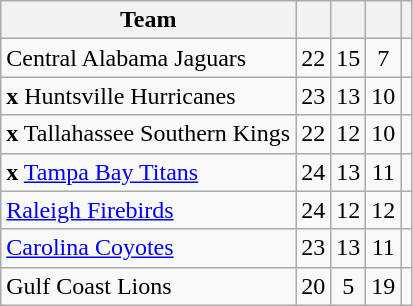<table class="wikitable" style="text-align:center">
<tr>
<th>Team</th>
<th></th>
<th></th>
<th></th>
<th></th>
</tr>
<tr>
<td align=left>Central Alabama Jaguars</td>
<td>22</td>
<td>15</td>
<td>7</td>
<td></td>
</tr>
<tr>
<td align=left><strong>x</strong> Huntsville Hurricanes</td>
<td>23</td>
<td>13</td>
<td>10</td>
<td></td>
</tr>
<tr>
<td align=left><strong>x</strong> Tallahassee Southern Kings</td>
<td>22</td>
<td>12</td>
<td>10</td>
<td></td>
</tr>
<tr>
<td align=left><strong>x</strong> <a href='#'>Tampa Bay Titans</a></td>
<td>24</td>
<td>13</td>
<td>11</td>
<td></td>
</tr>
<tr>
<td align=left><a href='#'>Raleigh Firebirds</a></td>
<td>24</td>
<td>12</td>
<td>12</td>
<td></td>
</tr>
<tr>
<td align=left><a href='#'>Carolina Coyotes</a></td>
<td>23</td>
<td>13</td>
<td>11</td>
<td></td>
</tr>
<tr>
<td align=left>Gulf Coast Lions</td>
<td>20</td>
<td>5</td>
<td>19</td>
<td></td>
</tr>
</table>
